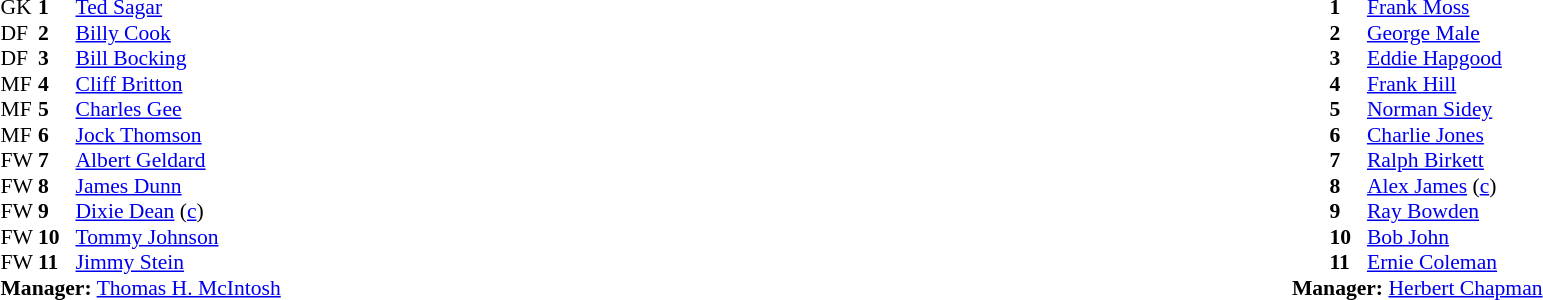<table width="100%">
<tr>
<td valign="top" width="50%"><br><table style="font-size: 90%" cellspacing="0" cellpadding="0">
<tr>
<td colspan="4"></td>
</tr>
<tr>
<th width="25"></th>
<th width="25"></th>
</tr>
<tr>
<td>GK</td>
<td><strong>1</strong></td>
<td> <a href='#'>Ted Sagar</a></td>
</tr>
<tr>
<td>DF</td>
<td><strong>2</strong></td>
<td> <a href='#'>Billy Cook</a></td>
</tr>
<tr>
<td>DF</td>
<td><strong>3</strong></td>
<td> <a href='#'>Bill Bocking</a></td>
</tr>
<tr>
<td>MF</td>
<td><strong>4</strong></td>
<td> <a href='#'>Cliff Britton</a></td>
</tr>
<tr>
<td>MF</td>
<td><strong>5</strong></td>
<td> <a href='#'>Charles Gee</a></td>
</tr>
<tr>
<td>MF</td>
<td><strong>6</strong></td>
<td> <a href='#'>Jock Thomson</a></td>
</tr>
<tr>
<td>FW</td>
<td><strong>7</strong></td>
<td> <a href='#'>Albert Geldard</a></td>
</tr>
<tr>
<td>FW</td>
<td><strong>8</strong></td>
<td> <a href='#'>James Dunn</a></td>
</tr>
<tr>
<td>FW</td>
<td><strong>9</strong></td>
<td> <a href='#'>Dixie Dean</a> (<a href='#'>c</a>)</td>
</tr>
<tr>
<td>FW</td>
<td><strong>10</strong></td>
<td> <a href='#'>Tommy Johnson</a></td>
</tr>
<tr>
<td>FW</td>
<td><strong>11</strong></td>
<td> <a href='#'>Jimmy Stein</a></td>
</tr>
<tr>
<td colspan=4><strong>Manager:</strong> <a href='#'>Thomas H. McIntosh</a></td>
</tr>
<tr>
<td colspan="4"></td>
</tr>
</table>
</td>
<td valign="top" width="50%"><br><table style="font-size: 90%" cellspacing="0" cellpadding="0" align=center>
<tr>
<td colspan="4"></td>
</tr>
<tr>
<th width="25"></th>
<th width="25"></th>
</tr>
<tr>
<td></td>
<td><strong>1</strong></td>
<td> <a href='#'>Frank Moss</a></td>
</tr>
<tr>
<td></td>
<td><strong>2</strong></td>
<td> <a href='#'>George Male</a></td>
</tr>
<tr>
<td></td>
<td><strong>3</strong></td>
<td> <a href='#'>Eddie Hapgood</a></td>
</tr>
<tr>
<td></td>
<td><strong>4</strong></td>
<td> <a href='#'>Frank Hill</a></td>
</tr>
<tr>
<td></td>
<td><strong>5</strong></td>
<td> <a href='#'>Norman Sidey</a></td>
</tr>
<tr>
<td></td>
<td><strong>6</strong></td>
<td> <a href='#'>Charlie Jones</a></td>
</tr>
<tr>
<td></td>
<td><strong>7</strong></td>
<td> <a href='#'>Ralph Birkett</a></td>
</tr>
<tr>
<td></td>
<td><strong>8</strong></td>
<td> <a href='#'>Alex James</a> (<a href='#'>c</a>)</td>
</tr>
<tr>
<td></td>
<td><strong>9</strong></td>
<td> <a href='#'>Ray Bowden</a></td>
</tr>
<tr>
<td></td>
<td><strong>10</strong></td>
<td> <a href='#'>Bob John</a></td>
</tr>
<tr>
<td></td>
<td><strong>11</strong></td>
<td> <a href='#'>Ernie Coleman</a></td>
</tr>
<tr>
<td colspan=4><strong>Manager:</strong>  <a href='#'>Herbert Chapman</a></td>
</tr>
<tr>
<td colspan="4"></td>
</tr>
</table>
</td>
</tr>
</table>
